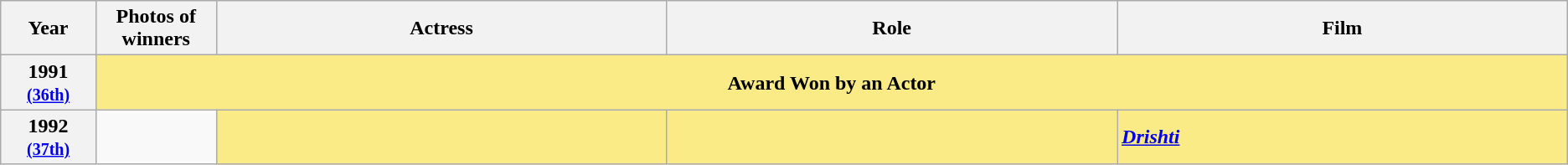<table class="wikitable sortable" style="text-align:left;">
<tr>
<th scope="col" style="width:3%; text-align:center;">Year</th>
<th scope="col" style="width:3%;text-align:center;">Photos of winners</th>
<th scope="col" style="width:15%;text-align:center;">Actress</th>
<th scope="col" style="width:15%;text-align:center;">Role</th>
<th scope="col" style="width:15%;text-align:center;">Film</th>
</tr>
<tr>
<th scope="row" rowspan=1 style="text-align:center">1991 <br><small><a href='#'>(36th)</a> </small></th>
<td colspan=4 style="background:#FAEB86; text-align:center"><strong>Award Won by an Actor</strong></td>
</tr>
<tr>
<th scope="row" style="text-align:center">1992 <br><small><a href='#'>(37th)</a> </small></th>
<td style="text-align:center"></td>
<td style="background:#FAEB86;"><strong></strong> </td>
<td style="background:#FAEB86;"><strong></strong></td>
<td style="background:#FAEB86;"><strong><em><a href='#'>Drishti</a></em></strong></td>
</tr>
</table>
